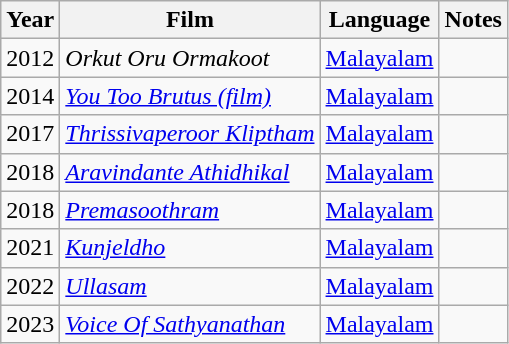<table class="wikitable sortable">
<tr>
<th>Year</th>
<th>Film</th>
<th>Language</th>
<th>Notes</th>
</tr>
<tr>
<td>2012</td>
<td><em>Orkut Oru Ormakoot</em></td>
<td><a href='#'>Malayalam</a></td>
<td></td>
</tr>
<tr>
<td>2014</td>
<td><em><a href='#'>You Too Brutus (film)</a></em></td>
<td><a href='#'>Malayalam</a></td>
<td></td>
</tr>
<tr>
<td>2017</td>
<td><em><a href='#'>Thrissivaperoor Kliptham</a></em></td>
<td><a href='#'>Malayalam</a></td>
<td></td>
</tr>
<tr>
<td>2018</td>
<td><em><a href='#'>Aravindante Athidhikal</a></em></td>
<td><a href='#'>Malayalam</a></td>
<td></td>
</tr>
<tr>
<td>2018</td>
<td><em><a href='#'>Premasoothram</a></em></td>
<td><a href='#'>Malayalam</a></td>
<td></td>
</tr>
<tr>
<td>2021</td>
<td><em><a href='#'>Kunjeldho</a></em></td>
<td><a href='#'>Malayalam</a></td>
<td></td>
</tr>
<tr>
<td>2022</td>
<td><em><a href='#'>Ullasam</a></em></td>
<td><a href='#'>Malayalam</a></td>
<td></td>
</tr>
<tr>
<td>2023</td>
<td><em> <a href='#'>Voice Of Sathyanathan</a> </em></td>
<td><a href='#'>Malayalam</a></td>
<td></td>
</tr>
</table>
